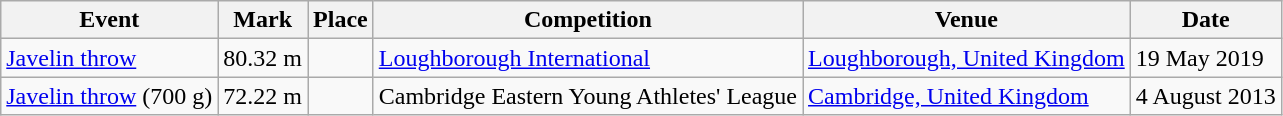<table class="wikitable">
<tr>
<th>Event</th>
<th>Mark</th>
<th>Place</th>
<th>Competition</th>
<th>Venue</th>
<th>Date</th>
</tr>
<tr>
<td><a href='#'>Javelin throw</a></td>
<td>80.32 m</td>
<td align=center></td>
<td><a href='#'>Loughborough International</a></td>
<td><a href='#'>Loughborough, United Kingdom</a></td>
<td>19 May 2019</td>
</tr>
<tr>
<td><a href='#'>Javelin throw</a> (700 g)</td>
<td>72.22 m</td>
<td align=center></td>
<td>Cambridge Eastern Young Athletes' League</td>
<td><a href='#'>Cambridge, United Kingdom</a></td>
<td>4 August 2013</td>
</tr>
</table>
